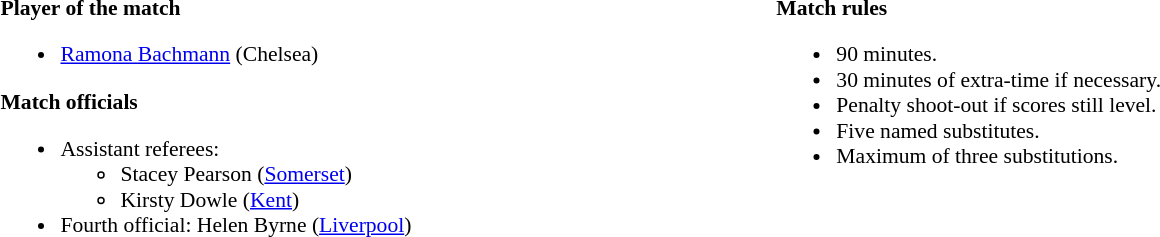<table width=82% style="font-size:90%">
<tr>
<td width=50% valign=top><br><strong>Player of the match</strong><ul><li><a href='#'>Ramona Bachmann</a> (Chelsea)</li></ul><strong>Match officials</strong><ul><li>Assistant referees:<ul><li>Stacey Pearson (<a href='#'>Somerset</a>)</li><li>Kirsty Dowle (<a href='#'>Kent</a>)</li></ul></li><li>Fourth official: Helen Byrne (<a href='#'>Liverpool</a>)</li></ul></td>
<td width=50% valign=top><br><strong>Match rules</strong><ul><li>90 minutes.</li><li>30 minutes of extra-time if necessary.</li><li>Penalty shoot-out if scores still level.</li><li>Five named substitutes.</li><li>Maximum of three substitutions.</li></ul></td>
</tr>
</table>
